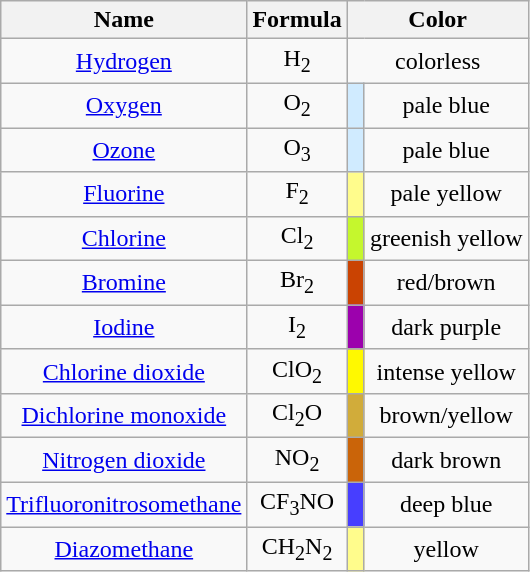<table class="wikitable" style="text-align:center">
<tr>
<th>Name</th>
<th>Formula</th>
<th colspan=2>Color</th>
</tr>
<tr>
<td><a href='#'>Hydrogen</a></td>
<td>H<sub>2</sub></td>
<td colspan=2>colorless</td>
</tr>
<tr>
<td><a href='#'>Oxygen</a></td>
<td>O<sub>2</sub></td>
<td style="background:#d0ebff"> </td>
<td>pale blue</td>
</tr>
<tr>
<td><a href='#'>Ozone</a></td>
<td>O<sub>3</sub></td>
<td style="background:#d0ebff"> </td>
<td>pale blue</td>
</tr>
<tr>
<td><a href='#'>Fluorine</a></td>
<td>F<sub>2</sub></td>
<td style="background:#fffc8c"> </td>
<td>pale yellow</td>
</tr>
<tr>
<td><a href='#'>Chlorine</a></td>
<td>Cl<sub>2</sub></td>
<td style="background:#c5f72d"> </td>
<td>greenish yellow</td>
</tr>
<tr>
<td><a href='#'>Bromine</a></td>
<td>Br<sub>2</sub></td>
<td style="background:#ca4302"> </td>
<td>red/brown</td>
</tr>
<tr>
<td><a href='#'>Iodine</a></td>
<td>I<sub>2</sub></td>
<td style="background:#9c01ad"> </td>
<td>dark purple</td>
</tr>
<tr>
<td><a href='#'>Chlorine dioxide</a></td>
<td>ClO<sub>2</sub></td>
<td style="background:#fff900"> </td>
<td>intense yellow</td>
</tr>
<tr>
<td><a href='#'>Dichlorine monoxide</a></td>
<td>Cl<sub>2</sub>O</td>
<td style="background:#d1ac3a"> </td>
<td>brown/yellow</td>
</tr>
<tr>
<td><a href='#'>Nitrogen dioxide</a></td>
<td>NO<sub>2</sub></td>
<td style="background:#ca6409"> </td>
<td>dark brown</td>
</tr>
<tr>
<td><a href='#'>Trifluoronitrosomethane</a></td>
<td>CF<sub>3</sub>NO</td>
<td style="background:#473eff"> </td>
<td>deep blue</td>
</tr>
<tr>
<td><a href='#'>Diazomethane</a></td>
<td>CH<sub>2</sub>N<sub>2</sub></td>
<td style="background:#fffc8c"> </td>
<td>yellow</td>
</tr>
</table>
